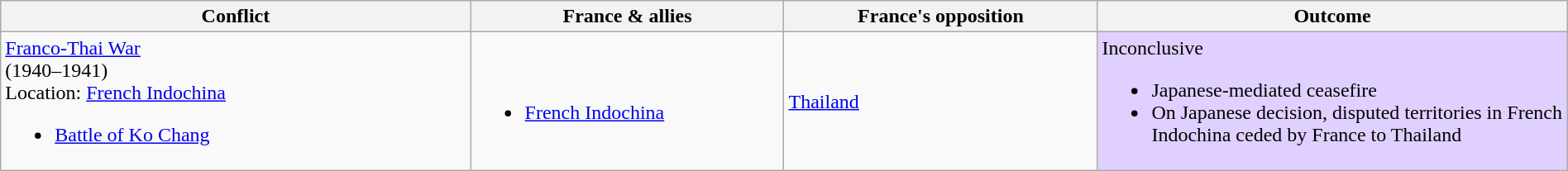<table class="wikitable sortable" width="100%">
<tr>
<th width=30%>Conflict</th>
<th width=20%>France & allies</th>
<th width=20%>France's opposition</th>
<th width=30%>Outcome</th>
</tr>
<tr>
<td><a href='#'>Franco-Thai War</a><br>(1940–1941)<br>Location: <a href='#'>French Indochina</a><ul><li><a href='#'>Battle of Ko Chang</a></li></ul></td>
<td><br><ul><li><a href='#'>French Indochina</a></li></ul></td>
<td> <a href='#'>Thailand</a></td>
<td style="background:#E0D0FF">Inconclusive<br><ul><li>Japanese-mediated ceasefire</li><li>On Japanese decision, disputed territories in French Indochina ceded by France to Thailand</li></ul></td>
</tr>
</table>
